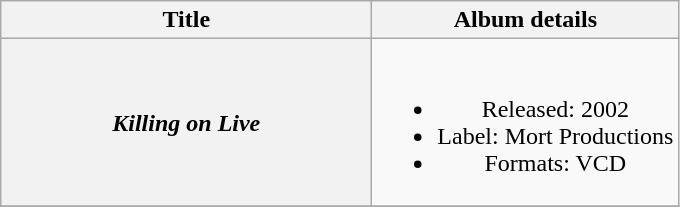<table class="wikitable plainrowheaders" style="text-align:center;">
<tr>
<th scope="col" style="width:15em;">Title</th>
<th scope="col">Album details</th>
</tr>
<tr>
<th scope="row"><em>Killing on Live</em></th>
<td><br><ul><li>Released: 2002</li><li>Label: Mort Productions</li><li>Formats: VCD</li></ul></td>
</tr>
<tr>
</tr>
</table>
